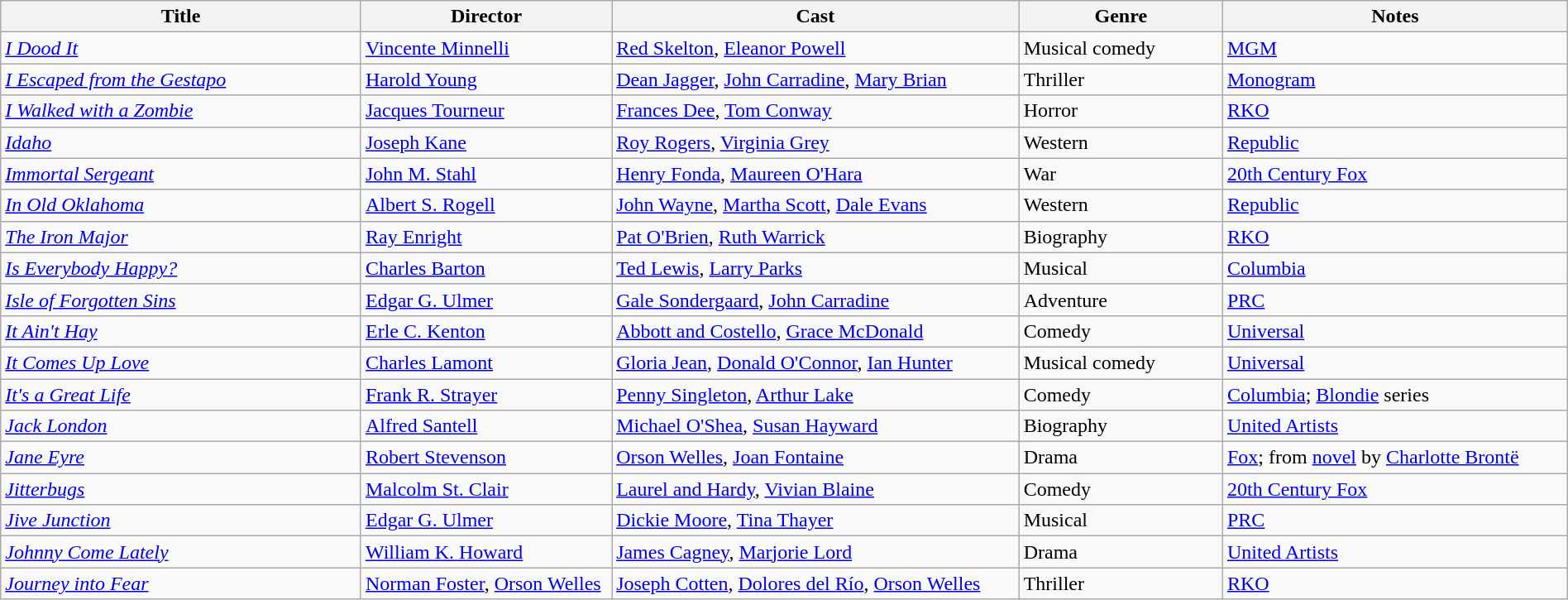<table class="wikitable" style="width:100%;">
<tr>
<th style="width:23%;">Title</th>
<th style="width:16%;">Director</th>
<th style="width:26%;">Cast</th>
<th style="width:13%;">Genre</th>
<th style="width:22%;">Notes</th>
</tr>
<tr>
<td><em><a href='#'>I Dood It</a></em></td>
<td><a href='#'>Vincente Minnelli</a></td>
<td><a href='#'>Red Skelton</a>, <a href='#'>Eleanor Powell</a></td>
<td>Musical comedy</td>
<td><a href='#'>MGM</a></td>
</tr>
<tr>
<td><em><a href='#'>I Escaped from the Gestapo</a></em></td>
<td><a href='#'>Harold Young</a></td>
<td><a href='#'>Dean Jagger</a>, <a href='#'>John Carradine</a>, <a href='#'>Mary Brian</a></td>
<td>Thriller</td>
<td><a href='#'>Monogram</a></td>
</tr>
<tr>
<td><em><a href='#'>I Walked with a Zombie</a></em></td>
<td><a href='#'>Jacques Tourneur</a></td>
<td><a href='#'>Frances Dee</a>, <a href='#'>Tom Conway</a></td>
<td>Horror</td>
<td><a href='#'>RKO</a></td>
</tr>
<tr>
<td><em><a href='#'>Idaho</a></em></td>
<td><a href='#'>Joseph Kane</a></td>
<td><a href='#'>Roy Rogers</a>, <a href='#'>Virginia Grey</a></td>
<td>Western</td>
<td><a href='#'>Republic</a></td>
</tr>
<tr>
<td><em><a href='#'>Immortal Sergeant</a></em></td>
<td><a href='#'>John M. Stahl</a></td>
<td><a href='#'>Henry Fonda</a>, <a href='#'>Maureen O'Hara</a></td>
<td>War</td>
<td><a href='#'>20th Century Fox</a></td>
</tr>
<tr>
<td><em><a href='#'>In Old Oklahoma</a></em></td>
<td><a href='#'>Albert S. Rogell</a></td>
<td><a href='#'>John Wayne</a>, <a href='#'>Martha Scott</a>, <a href='#'>Dale Evans</a></td>
<td>Western</td>
<td><a href='#'>Republic</a></td>
</tr>
<tr>
<td><em><a href='#'>The Iron Major</a></em></td>
<td><a href='#'>Ray Enright</a></td>
<td><a href='#'>Pat O'Brien</a>, <a href='#'>Ruth Warrick</a></td>
<td>Biography</td>
<td><a href='#'>RKO</a></td>
</tr>
<tr>
<td><em><a href='#'>Is Everybody Happy?</a></em></td>
<td><a href='#'>Charles Barton</a></td>
<td><a href='#'>Ted Lewis</a>, <a href='#'>Larry Parks</a></td>
<td>Musical</td>
<td><a href='#'>Columbia</a></td>
</tr>
<tr>
<td><em><a href='#'>Isle of Forgotten Sins</a></em></td>
<td><a href='#'>Edgar G. Ulmer</a></td>
<td><a href='#'>Gale Sondergaard</a>, <a href='#'>John Carradine</a></td>
<td>Adventure</td>
<td><a href='#'>PRC</a></td>
</tr>
<tr>
<td><em><a href='#'>It Ain't Hay</a></em></td>
<td><a href='#'>Erle C. Kenton</a></td>
<td><a href='#'>Abbott and Costello</a>, <a href='#'>Grace McDonald</a></td>
<td>Comedy</td>
<td><a href='#'>Universal</a></td>
</tr>
<tr>
<td><em><a href='#'>It Comes Up Love</a></em></td>
<td><a href='#'>Charles Lamont</a></td>
<td><a href='#'>Gloria Jean</a>, <a href='#'>Donald O'Connor</a>, <a href='#'>Ian Hunter</a></td>
<td>Musical comedy</td>
<td><a href='#'>Universal</a></td>
</tr>
<tr>
<td><em><a href='#'>It's a Great Life</a></em></td>
<td><a href='#'>Frank R. Strayer</a></td>
<td><a href='#'>Penny Singleton</a>, <a href='#'>Arthur Lake</a></td>
<td>Comedy</td>
<td><a href='#'>Columbia</a>; <a href='#'>Blondie</a> series</td>
</tr>
<tr>
<td><em><a href='#'>Jack London</a></em></td>
<td><a href='#'>Alfred Santell</a></td>
<td><a href='#'>Michael O'Shea</a>, <a href='#'>Susan Hayward</a></td>
<td>Biography</td>
<td><a href='#'>United Artists</a></td>
</tr>
<tr>
<td><em><a href='#'>Jane Eyre</a></em></td>
<td><a href='#'>Robert Stevenson</a></td>
<td><a href='#'>Orson Welles</a>, <a href='#'>Joan Fontaine</a></td>
<td>Drama</td>
<td><a href='#'>Fox</a>; from <a href='#'>novel</a> by <a href='#'>Charlotte Brontë</a></td>
</tr>
<tr>
<td><em><a href='#'>Jitterbugs</a></em></td>
<td><a href='#'>Malcolm St. Clair</a></td>
<td><a href='#'>Laurel and Hardy</a>, <a href='#'>Vivian Blaine</a></td>
<td>Comedy</td>
<td><a href='#'>20th Century Fox</a></td>
</tr>
<tr>
<td><em><a href='#'>Jive Junction</a></em></td>
<td><a href='#'>Edgar G. Ulmer</a></td>
<td><a href='#'>Dickie Moore</a>, <a href='#'>Tina Thayer</a></td>
<td>Musical</td>
<td><a href='#'>PRC</a></td>
</tr>
<tr>
<td><em><a href='#'>Johnny Come Lately</a></em></td>
<td><a href='#'>William K. Howard</a></td>
<td><a href='#'>James Cagney</a>, <a href='#'>Marjorie Lord</a></td>
<td>Drama</td>
<td><a href='#'>United Artists</a></td>
</tr>
<tr>
<td><em><a href='#'>Journey into Fear</a></em></td>
<td><a href='#'>Norman Foster</a>, <a href='#'>Orson Welles</a></td>
<td><a href='#'>Joseph Cotten</a>, <a href='#'>Dolores del Río</a>, <a href='#'>Orson Welles</a></td>
<td>Thriller</td>
<td><a href='#'>RKO</a></td>
</tr>
</table>
